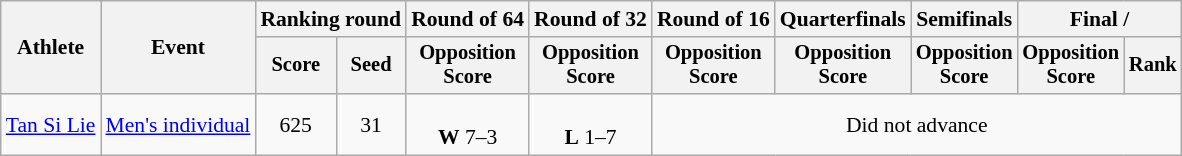<table class="wikitable" style="font-size:90%; text-align:center;">
<tr>
<th rowspan="2">Athlete</th>
<th rowspan="2">Event</th>
<th colspan="2">Ranking round</th>
<th>Round of 64</th>
<th>Round of 32</th>
<th>Round of 16</th>
<th>Quarterfinals</th>
<th>Semifinals</th>
<th colspan=2>Final / </th>
</tr>
<tr style=font-size:95%>
<th>Score</th>
<th>Seed</th>
<th>Opposition<br>Score</th>
<th>Opposition<br>Score</th>
<th>Opposition<br>Score</th>
<th>Opposition<br>Score</th>
<th>Opposition<br>Score</th>
<th>Opposition<br>Score</th>
<th>Rank</th>
</tr>
<tr>
<td align=left><a href='#'>Tan Si Lie</a></td>
<td align=left rowspan=4><a href='#'>Men's individual</a></td>
<td>625</td>
<td>31</td>
<td><br><strong>W</strong> 7–3</td>
<td><br><strong>L</strong> 1–7</td>
<td colspan=5>Did not advance</td>
</tr>
</table>
